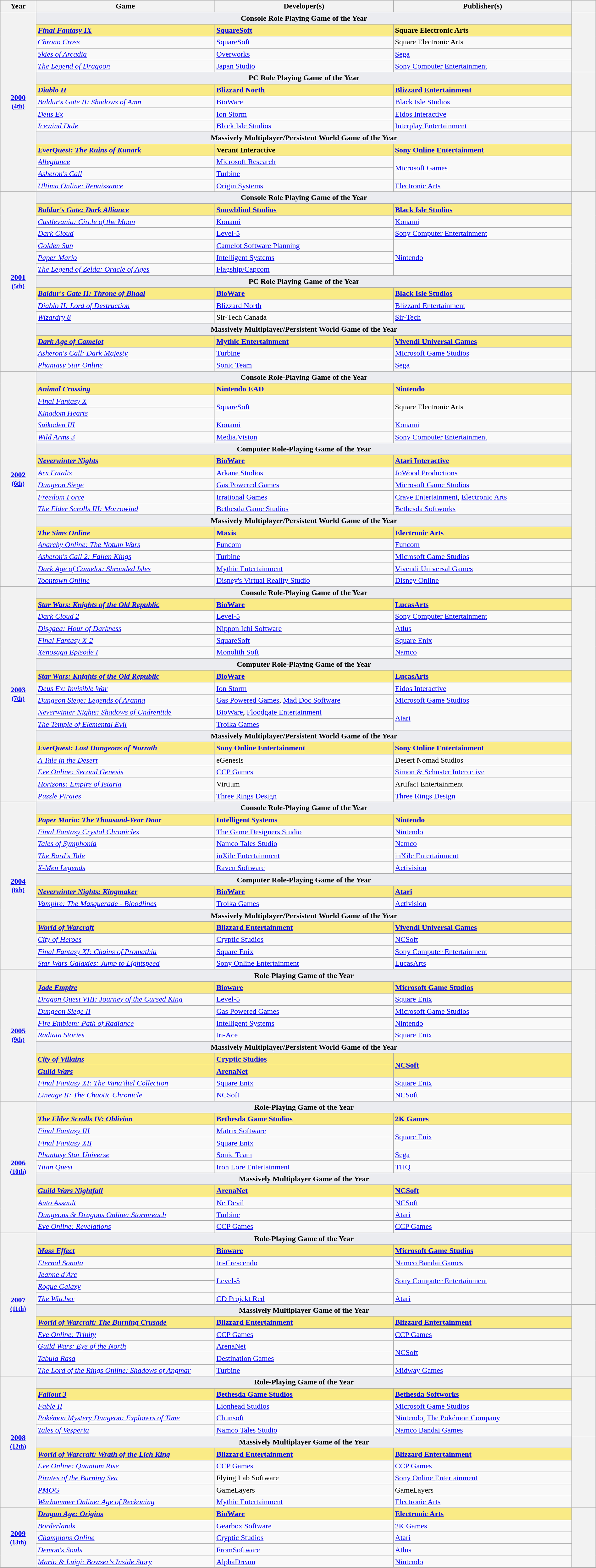<table class="wikitable sortable" style="width:100%">
<tr style="background:#bebebe">
<th scope="col" style="width:6%;">Year</th>
<th scope="col" style="width:30%;">Game</th>
<th scope="col" style="width:30%;">Developer(s)</th>
<th scope="col" style="width:30%;">Publisher(s)</th>
<th scope="col" style="width:4%;" class="unsortable"></th>
</tr>
<tr>
<th scope="row" rowspan="15" style="text-align:center"><a href='#'>2000</a> <br><small><a href='#'>(4th)</a> </small></th>
<td colspan=3 style="text-align:center; background:#EBECF0"><strong>Console Role Playing Game of the Year</strong></td>
<th scope="row" rowspan="5" style="text-align;center;"></th>
</tr>
<tr>
<td style="background:#FAEB86"><strong><em><a href='#'>Final Fantasy IX</a></em></strong></td>
<td style="background:#FAEB86"><strong><a href='#'>SquareSoft</a></strong></td>
<td style="background:#FAEB86"><strong>Square Electronic Arts</strong></td>
</tr>
<tr>
<td><em><a href='#'>Chrono Cross</a></em></td>
<td><a href='#'>SquareSoft</a></td>
<td>Square Electronic Arts</td>
</tr>
<tr>
<td><em><a href='#'>Skies of Arcadia</a></em></td>
<td><a href='#'>Overworks</a></td>
<td><a href='#'>Sega</a></td>
</tr>
<tr>
<td><em><a href='#'>The Legend of Dragoon</a></em></td>
<td><a href='#'>Japan Studio</a></td>
<td><a href='#'>Sony Computer Entertainment</a></td>
</tr>
<tr>
<td colspan=3 style="text-align:center; background:#EBECF0"><strong>PC Role Playing Game of the Year</strong></td>
<th scope="row" rowspan="5" style="text-align;center;"></th>
</tr>
<tr>
<td style="background:#FAEB86"><strong><em><a href='#'>Diablo II</a></em></strong></td>
<td style="background:#FAEB86"><strong><a href='#'>Blizzard North</a></strong></td>
<td style="background:#FAEB86"><strong><a href='#'>Blizzard Entertainment</a></strong></td>
</tr>
<tr>
<td><em><a href='#'>Baldur's Gate II: Shadows of Amn</a></em></td>
<td><a href='#'>BioWare</a></td>
<td><a href='#'>Black Isle Studios</a></td>
</tr>
<tr>
<td><em><a href='#'>Deus Ex</a></em></td>
<td><a href='#'>Ion Storm</a></td>
<td><a href='#'>Eidos Interactive</a></td>
</tr>
<tr>
<td><em><a href='#'>Icewind Dale</a></em></td>
<td><a href='#'>Black Isle Studios</a></td>
<td><a href='#'>Interplay Entertainment</a></td>
</tr>
<tr>
<td colspan=3 style="text-align:center; background:#EBECF0"><strong>Massively Multiplayer/Persistent World Game of the Year</strong></td>
<th scope="row" rowspan="5" style="text-align;center;"></th>
</tr>
<tr>
<td style="background:#FAEB86"><strong><em><a href='#'>EverQuest: The Ruins of Kunark</a></em></strong></td>
<td style="background:#FAEB86"><strong>Verant Interactive</strong></td>
<td style="background:#FAEB86"><strong><a href='#'>Sony Online Entertainment</a></strong></td>
</tr>
<tr>
<td><em><a href='#'>Allegiance</a></em></td>
<td><a href='#'>Microsoft Research</a></td>
<td rowspan="2"><a href='#'>Microsoft Games</a></td>
</tr>
<tr>
<td><em><a href='#'>Asheron's Call</a></em></td>
<td><a href='#'>Turbine</a></td>
</tr>
<tr>
<td><em><a href='#'>Ultima Online: Renaissance</a></em></td>
<td><a href='#'>Origin Systems</a></td>
<td><a href='#'>Electronic Arts</a></td>
</tr>
<tr>
<th scope="row" rowspan="15" style="text-align:center"><a href='#'>2001</a> <br><small><a href='#'>(5th)</a> </small></th>
<td colspan=3 style="text-align:center; background:#EBECF0"><strong>Console Role Playing Game of the Year</strong></td>
<th scope="row" rowspan="15" style="text-align;center;"><br></th>
</tr>
<tr>
<td style="background:#FAEB86"><strong><em><a href='#'>Baldur's Gate: Dark Alliance</a></em></strong></td>
<td style="background:#FAEB86"><strong><a href='#'>Snowblind Studios</a></strong></td>
<td style="background:#FAEB86"><strong><a href='#'>Black Isle Studios</a></strong></td>
</tr>
<tr>
<td><em><a href='#'>Castlevania: Circle of the Moon</a></em></td>
<td><a href='#'>Konami</a></td>
<td><a href='#'>Konami</a></td>
</tr>
<tr>
<td><em><a href='#'>Dark Cloud</a></em></td>
<td><a href='#'>Level-5</a></td>
<td><a href='#'>Sony Computer Entertainment</a></td>
</tr>
<tr>
<td><em><a href='#'>Golden Sun</a></em></td>
<td><a href='#'>Camelot Software Planning</a></td>
<td rowspan=3><a href='#'>Nintendo</a></td>
</tr>
<tr>
<td><em><a href='#'>Paper Mario</a></em></td>
<td><a href='#'>Intelligent Systems</a></td>
</tr>
<tr>
<td><em><a href='#'>The Legend of Zelda: Oracle of Ages</a></em></td>
<td><a href='#'>Flagship/Capcom</a></td>
</tr>
<tr>
<td colspan=3 style="text-align:center; background:#EBECF0"><strong>PC Role Playing Game of the Year</strong></td>
</tr>
<tr>
<td style="background:#FAEB86"><strong><em><a href='#'>Baldur's Gate II: Throne of Bhaal</a></em></strong></td>
<td style="background:#FAEB86"><strong><a href='#'>BioWare</a></strong></td>
<td style="background:#FAEB86"><strong><a href='#'>Black Isle Studios</a></strong></td>
</tr>
<tr>
<td><em><a href='#'>Diablo II: Lord of Destruction</a></em></td>
<td><a href='#'>Blizzard North</a></td>
<td><a href='#'>Blizzard Entertainment</a></td>
</tr>
<tr>
<td><em><a href='#'>Wizardry 8</a></em></td>
<td>Sir-Tech Canada</td>
<td><a href='#'>Sir-Tech</a></td>
</tr>
<tr>
<td colspan=3 style="text-align:center; background:#EBECF0"><strong>Massively Multiplayer/Persistent World Game of the Year</strong></td>
</tr>
<tr>
<td style="background:#FAEB86"><strong><em><a href='#'>Dark Age of Camelot</a></em></strong></td>
<td style="background:#FAEB86"><strong><a href='#'>Mythic Entertainment</a></strong></td>
<td style="background:#FAEB86"><strong><a href='#'>Vivendi Universal Games</a></strong></td>
</tr>
<tr>
<td><em><a href='#'>Asheron's Call: Dark Majesty</a></em></td>
<td><a href='#'>Turbine</a></td>
<td><a href='#'>Microsoft Game Studios</a></td>
</tr>
<tr>
<td><em><a href='#'>Phantasy Star Online</a></em></td>
<td><a href='#'>Sonic Team</a></td>
<td><a href='#'>Sega</a></td>
</tr>
<tr>
<th scope="row" rowspan="18" style="text-align:center"><a href='#'>2002</a> <br><small><a href='#'>(6th)</a> </small></th>
<td colspan=3 style="text-align:center; background:#EBECF0"><strong>Console Role-Playing Game of the Year</strong></td>
<th scope="row" rowspan="18" style="text-align;center;"></th>
</tr>
<tr>
<td style="background:#FAEB86"><strong><em><a href='#'>Animal Crossing</a></em></strong></td>
<td style="background:#FAEB86"><strong><a href='#'>Nintendo EAD</a></strong></td>
<td style="background:#FAEB86"><strong><a href='#'>Nintendo</a></strong></td>
</tr>
<tr>
<td><em><a href='#'>Final Fantasy X</a></em></td>
<td rowspan=2><a href='#'>SquareSoft</a></td>
<td rowspan=2>Square Electronic Arts</td>
</tr>
<tr>
<td><em><a href='#'>Kingdom Hearts</a></em></td>
</tr>
<tr>
<td><em><a href='#'>Suikoden III</a></em></td>
<td><a href='#'>Konami</a></td>
<td><a href='#'>Konami</a></td>
</tr>
<tr>
<td><em><a href='#'>Wild Arms 3</a></em></td>
<td><a href='#'>Media.Vision</a></td>
<td><a href='#'>Sony Computer Entertainment</a></td>
</tr>
<tr>
<td colspan=3 style="text-align:center; background:#EBECF0"><strong>Computer Role-Playing Game of the Year</strong></td>
</tr>
<tr>
<td style="background:#FAEB86"><strong><em><a href='#'>Neverwinter Nights</a></em></strong></td>
<td style="background:#FAEB86"><strong><a href='#'>BioWare</a></strong></td>
<td style="background:#FAEB86"><strong><a href='#'>Atari Interactive</a></strong></td>
</tr>
<tr>
<td><em><a href='#'>Arx Fatalis</a></em></td>
<td><a href='#'>Arkane Studios</a></td>
<td><a href='#'>JoWood Productions</a></td>
</tr>
<tr>
<td><em><a href='#'>Dungeon Siege</a></em></td>
<td><a href='#'>Gas Powered Games</a></td>
<td><a href='#'>Microsoft Game Studios</a></td>
</tr>
<tr>
<td><em><a href='#'>Freedom Force</a></em></td>
<td><a href='#'>Irrational Games</a></td>
<td><a href='#'>Crave Entertainment</a>, <a href='#'>Electronic Arts</a></td>
</tr>
<tr>
<td><em><a href='#'>The Elder Scrolls III: Morrowind</a></em></td>
<td><a href='#'>Bethesda Game Studios</a></td>
<td><a href='#'>Bethesda Softworks</a></td>
</tr>
<tr>
<td colspan=3 style="text-align:center; background:#EBECF0"><strong>Massively Multiplayer/Persistent World Game of the Year</strong></td>
</tr>
<tr>
<td style="background:#FAEB86"><strong><em><a href='#'>The Sims Online</a></em></strong></td>
<td style="background:#FAEB86"><strong><a href='#'>Maxis</a></strong></td>
<td style="background:#FAEB86"><strong><a href='#'>Electronic Arts</a></strong></td>
</tr>
<tr>
<td><em><a href='#'>Anarchy Online: The Notum Wars</a></em></td>
<td><a href='#'>Funcom</a></td>
<td><a href='#'>Funcom</a></td>
</tr>
<tr>
<td><em><a href='#'>Asheron's Call 2: Fallen Kings</a></em></td>
<td><a href='#'>Turbine</a></td>
<td><a href='#'>Microsoft Game Studios</a></td>
</tr>
<tr>
<td><em><a href='#'>Dark Age of Camelot: Shrouded Isles</a></em></td>
<td><a href='#'>Mythic Entertainment</a></td>
<td><a href='#'>Vivendi Universal Games</a></td>
</tr>
<tr>
<td><em><a href='#'>Toontown Online</a></em></td>
<td><a href='#'>Disney's Virtual Reality Studio</a></td>
<td><a href='#'>Disney Online</a></td>
</tr>
<tr>
<th scope="row" rowspan="18" style="text-align:center"><a href='#'>2003</a> <br><small><a href='#'>(7th)</a> </small></th>
<td colspan=3 style="text-align:center; background:#EBECF0"><strong>Console Role-Playing Game of the Year</strong></td>
<th scope="row" rowspan="18" style="text-align;center;"><br></th>
</tr>
<tr>
<td style="background:#FAEB86"><strong><em><a href='#'>Star Wars: Knights of the Old Republic</a></em></strong></td>
<td style="background:#FAEB86"><strong><a href='#'>BioWare</a></strong></td>
<td style="background:#FAEB86"><strong><a href='#'>LucasArts</a></strong></td>
</tr>
<tr>
<td><em><a href='#'>Dark Cloud 2</a></em></td>
<td><a href='#'>Level-5</a></td>
<td><a href='#'>Sony Computer Entertainment</a></td>
</tr>
<tr>
<td><em><a href='#'>Disgaea: Hour of Darkness</a></em></td>
<td><a href='#'>Nippon Ichi Software</a></td>
<td><a href='#'>Atlus</a></td>
</tr>
<tr>
<td><em><a href='#'>Final Fantasy X-2</a></em></td>
<td><a href='#'>SquareSoft</a></td>
<td><a href='#'>Square Enix</a></td>
</tr>
<tr>
<td><em><a href='#'>Xenosaga Episode I</a></em></td>
<td><a href='#'>Monolith Soft</a></td>
<td><a href='#'>Namco</a></td>
</tr>
<tr>
<td colspan=3 style="text-align:center; background:#EBECF0"><strong>Computer Role-Playing Game of the Year</strong></td>
</tr>
<tr>
<td style="background:#FAEB86"><strong><em><a href='#'>Star Wars: Knights of the Old Republic</a></em></strong></td>
<td style="background:#FAEB86"><strong><a href='#'>BioWare</a></strong></td>
<td style="background:#FAEB86"><strong><a href='#'>LucasArts</a></strong></td>
</tr>
<tr>
<td><em><a href='#'>Deus Ex: Invisible War</a></em></td>
<td><a href='#'>Ion Storm</a></td>
<td><a href='#'>Eidos Interactive</a></td>
</tr>
<tr>
<td><em><a href='#'>Dungeon Siege: Legends of Aranna</a></em></td>
<td><a href='#'>Gas Powered Games</a>, <a href='#'>Mad Doc Software</a></td>
<td><a href='#'>Microsoft Game Studios</a></td>
</tr>
<tr>
<td><em><a href='#'>Neverwinter Nights: Shadows of Undrentide</a></em></td>
<td><a href='#'>BioWare</a>, <a href='#'>Floodgate Entertainment</a></td>
<td rowspan=2><a href='#'>Atari</a></td>
</tr>
<tr>
<td><em><a href='#'>The Temple of Elemental Evil</a></em></td>
<td><a href='#'>Troika Games</a></td>
</tr>
<tr>
<td colspan=3 style="text-align:center; background:#EBECF0"><strong>Massively Multiplayer/Persistent World Game of the Year</strong></td>
</tr>
<tr>
<td style="background:#FAEB86"><strong><em><a href='#'>EverQuest: Lost Dungeons of Norrath</a></em></strong></td>
<td style="background:#FAEB86"><strong><a href='#'>Sony Online Entertainment</a></strong></td>
<td style="background:#FAEB86"><strong><a href='#'>Sony Online Entertainment</a></strong></td>
</tr>
<tr>
<td><em><a href='#'>A Tale in the Desert</a></em></td>
<td>eGenesis</td>
<td>Desert Nomad Studios</td>
</tr>
<tr>
<td><em><a href='#'>Eve Online: Second Genesis</a></em></td>
<td><a href='#'>CCP Games</a></td>
<td><a href='#'>Simon & Schuster Interactive</a></td>
</tr>
<tr>
<td><em><a href='#'>Horizons: Empire of Istaria</a></em></td>
<td>Virtium</td>
<td>Artifact Entertainment</td>
</tr>
<tr>
<td><em><a href='#'>Puzzle Pirates</a></em></td>
<td><a href='#'>Three Rings Design</a></td>
<td><a href='#'>Three Rings Design</a></td>
</tr>
<tr>
<th scope="row" rowspan="14" style="text-align:center"><a href='#'>2004</a> <br><small><a href='#'>(8th)</a> </small></th>
<td colspan=3 style="text-align:center; background:#EBECF0"><strong>Console Role-Playing Game of the Year</strong></td>
<th scope="row" rowspan="14" style="text-align;center;"></th>
</tr>
<tr>
<td style="background:#FAEB86"><strong><em><a href='#'>Paper Mario: The Thousand-Year Door</a></em></strong></td>
<td style="background:#FAEB86"><strong><a href='#'>Intelligent Systems</a></strong></td>
<td style="background:#FAEB86"><strong><a href='#'>Nintendo</a></strong></td>
</tr>
<tr>
<td><em><a href='#'>Final Fantasy Crystal Chronicles</a></em></td>
<td><a href='#'>The Game Designers Studio</a></td>
<td><a href='#'>Nintendo</a></td>
</tr>
<tr>
<td><em><a href='#'>Tales of Symphonia</a></em></td>
<td><a href='#'>Namco Tales Studio</a></td>
<td><a href='#'>Namco</a></td>
</tr>
<tr>
<td><em><a href='#'>The Bard's Tale</a></em></td>
<td><a href='#'>inXile Entertainment</a></td>
<td><a href='#'>inXile Entertainment</a></td>
</tr>
<tr>
<td><em><a href='#'>X-Men Legends</a></em></td>
<td><a href='#'>Raven Software</a></td>
<td><a href='#'>Activision</a></td>
</tr>
<tr>
<td colspan=3 style="text-align:center; background:#EBECF0"><strong>Computer Role-Playing Game of the Year</strong></td>
</tr>
<tr>
<td style="background:#FAEB86"><strong><em><a href='#'>Neverwinter Nights: Kingmaker</a></em></strong></td>
<td style="background:#FAEB86"><strong><a href='#'>BioWare</a></strong></td>
<td style="background:#FAEB86"><strong><a href='#'>Atari</a></strong></td>
</tr>
<tr>
<td><em><a href='#'>Vampire: The Masquerade - Bloodlines</a></em></td>
<td><a href='#'>Troika Games</a></td>
<td><a href='#'>Activision</a></td>
</tr>
<tr>
<td colspan=3 style="text-align:center; background:#EBECF0"><strong>Massively Multiplayer/Persistent World Game of the Year</strong></td>
</tr>
<tr>
<td style="background:#FAEB86"><strong><em><a href='#'>World of Warcraft</a></em></strong></td>
<td style="background:#FAEB86"><strong><a href='#'>Blizzard Entertainment</a></strong></td>
<td style="background:#FAEB86"><strong><a href='#'>Vivendi Universal Games</a></strong></td>
</tr>
<tr>
<td><em><a href='#'>City of Heroes</a></em></td>
<td><a href='#'>Cryptic Studios</a></td>
<td><a href='#'>NCSoft</a></td>
</tr>
<tr>
<td><em><a href='#'>Final Fantasy XI: Chains of Promathia</a></em></td>
<td><a href='#'>Square Enix</a></td>
<td><a href='#'>Sony Computer Entertainment</a></td>
</tr>
<tr>
<td><em><a href='#'>Star Wars Galaxies: Jump to Lightspeed</a></em></td>
<td><a href='#'>Sony Online Entertainment</a></td>
<td><a href='#'>LucasArts</a></td>
</tr>
<tr>
<th scope="row" rowspan="11" style="text-align:center"><a href='#'>2005</a> <br><small><a href='#'>(9th)</a> </small></th>
<td colspan=3 style="text-align:center; background:#EBECF0"><strong>Role-Playing Game of the Year</strong></td>
<th scope="row" rowspan="11" style="text-align;center;"><br></th>
</tr>
<tr>
<td style="background:#FAEB86"><strong><em><a href='#'>Jade Empire</a></em></strong></td>
<td style="background:#FAEB86"><strong><a href='#'>Bioware</a></strong></td>
<td style="background:#FAEB86"><strong><a href='#'>Microsoft Game Studios</a></strong></td>
</tr>
<tr>
<td><em><a href='#'>Dragon Quest VIII: Journey of the Cursed King</a></em></td>
<td><a href='#'>Level-5</a></td>
<td><a href='#'>Square Enix</a></td>
</tr>
<tr>
<td><em><a href='#'>Dungeon Siege II</a></em></td>
<td><a href='#'>Gas Powered Games</a></td>
<td><a href='#'>Microsoft Game Studios</a></td>
</tr>
<tr>
<td><em><a href='#'>Fire Emblem: Path of Radiance</a></em></td>
<td><a href='#'>Intelligent Systems</a></td>
<td><a href='#'>Nintendo</a></td>
</tr>
<tr>
<td><em><a href='#'>Radiata Stories</a></em></td>
<td><a href='#'>tri-Ace</a></td>
<td><a href='#'>Square Enix</a></td>
</tr>
<tr>
<td colspan=3 style="text-align:center; background:#EBECF0"><strong>Massively Multiplayer/Persistent World Game of the Year</strong></td>
</tr>
<tr>
<td style="background:#FAEB86"><strong><em><a href='#'>City of Villains</a></em></strong></td>
<td style="background:#FAEB86"><strong><a href='#'>Cryptic Studios</a></strong></td>
<td style="background:#FAEB86" rowspan="2"><strong><a href='#'>NCSoft</a></strong></td>
</tr>
<tr>
<td style="background:#FAEB86"><strong><em><a href='#'>Guild Wars</a></em></strong></td>
<td style="background:#FAEB86"><strong><a href='#'>ArenaNet</a></strong></td>
</tr>
<tr>
<td><em><a href='#'>Final Fantasy XI: The Vana'diel Collection</a></em></td>
<td><a href='#'>Square Enix</a></td>
<td><a href='#'>Square Enix</a></td>
</tr>
<tr>
<td><em><a href='#'>Lineage II: The Chaotic Chronicle</a></em></td>
<td><a href='#'>NCSoft</a></td>
<td><a href='#'>NCSoft</a></td>
</tr>
<tr>
<th scope="row" rowspan="11" style="text-align:center"><a href='#'>2006</a> <br><small><a href='#'>(10th)</a> </small></th>
<td colspan=3 style="text-align:center; background:#EBECF0"><strong>Role-Playing Game of the Year</strong></td>
<th scope="row" rowspan="6" style="text-align;center;"></th>
</tr>
<tr>
<td style="background:#FAEB86"><strong><em><a href='#'>The Elder Scrolls IV: Oblivion</a></em></strong></td>
<td style="background:#FAEB86"><strong><a href='#'>Bethesda Game Studios</a></strong></td>
<td style="background:#FAEB86"><strong><a href='#'>2K Games</a></strong></td>
</tr>
<tr>
<td><em><a href='#'>Final Fantasy III</a></em></td>
<td><a href='#'>Matrix Software</a></td>
<td rowspan=2><a href='#'>Square Enix</a></td>
</tr>
<tr>
<td><em><a href='#'>Final Fantasy XII</a></em></td>
<td><a href='#'>Square Enix</a></td>
</tr>
<tr>
<td><em><a href='#'>Phantasy Star Universe</a></em></td>
<td><a href='#'>Sonic Team</a></td>
<td><a href='#'>Sega</a></td>
</tr>
<tr>
<td><em><a href='#'>Titan Quest</a></em></td>
<td><a href='#'>Iron Lore Entertainment</a></td>
<td><a href='#'>THQ</a></td>
</tr>
<tr>
<td colspan=3 style="text-align:center; background:#EBECF0"><strong>Massively Multiplayer Game of the Year</strong></td>
<th scope="row" rowspan="5" style="text-align;center;"></th>
</tr>
<tr>
<td style="background:#FAEB86"><strong><em><a href='#'>Guild Wars Nightfall</a></em></strong></td>
<td style="background:#FAEB86"><strong><a href='#'>ArenaNet</a></strong></td>
<td style="background:#FAEB86"><strong><a href='#'>NCSoft</a></strong></td>
</tr>
<tr>
<td><em><a href='#'>Auto Assault</a></em></td>
<td><a href='#'>NetDevil</a></td>
<td><a href='#'>NCSoft</a></td>
</tr>
<tr>
<td><em><a href='#'>Dungeons & Dragons Online: Stormreach</a></em></td>
<td><a href='#'>Turbine</a></td>
<td><a href='#'>Atari</a></td>
</tr>
<tr>
<td><em><a href='#'>Eve Online: Revelations</a></em></td>
<td><a href='#'>CCP Games</a></td>
<td><a href='#'>CCP Games</a></td>
</tr>
<tr>
<th scope="row" rowspan="12" style="text-align:center"><a href='#'>2007</a> <br><small><a href='#'>(11th)</a> </small></th>
<td colspan=3 style="text-align:center; background:#EBECF0"><strong>Role-Playing Game of the Year</strong></td>
<th scope="row" rowspan="6" style="text-align;center;"></th>
</tr>
<tr>
<td style="background:#FAEB86"><strong><em><a href='#'>Mass Effect</a></em></strong></td>
<td style="background:#FAEB86"><strong><a href='#'>Bioware</a></strong></td>
<td style="background:#FAEB86"><strong><a href='#'>Microsoft Game Studios</a></strong></td>
</tr>
<tr>
<td><em><a href='#'>Eternal Sonata</a></em></td>
<td><a href='#'>tri-Crescendo</a></td>
<td><a href='#'>Namco Bandai Games</a></td>
</tr>
<tr>
<td><em><a href='#'>Jeanne d'Arc</a></em></td>
<td rowspan=2><a href='#'>Level-5</a></td>
<td rowspan=2><a href='#'>Sony Computer Entertainment</a></td>
</tr>
<tr>
<td><em><a href='#'>Rogue Galaxy</a></em></td>
</tr>
<tr>
<td><em><a href='#'>The Witcher</a></em></td>
<td><a href='#'>CD Projekt Red</a></td>
<td><a href='#'>Atari</a></td>
</tr>
<tr>
<td colspan=3 style="text-align:center; background:#EBECF0"><strong>Massively Multiplayer Game of the Year</strong></td>
<th scope="row" rowspan="6" style="text-align;center;"></th>
</tr>
<tr>
<td style="background:#FAEB86"><strong><em><a href='#'>World of Warcraft: The Burning Crusade</a></em></strong></td>
<td style="background:#FAEB86"><strong><a href='#'>Blizzard Entertainment</a></strong></td>
<td style="background:#FAEB86"><strong><a href='#'>Blizzard Entertainment</a></strong></td>
</tr>
<tr>
<td><em><a href='#'>Eve Online: Trinity</a></em></td>
<td><a href='#'>CCP Games</a></td>
<td><a href='#'>CCP Games</a></td>
</tr>
<tr>
<td><em><a href='#'>Guild Wars: Eye of the North</a></em></td>
<td><a href='#'>ArenaNet</a></td>
<td rowspan="2"><a href='#'>NCSoft</a></td>
</tr>
<tr>
<td><em><a href='#'>Tabula Rasa</a></em></td>
<td><a href='#'>Destination Games</a></td>
</tr>
<tr>
<td><em><a href='#'>The Lord of the Rings Online: Shadows of Angmar</a></em></td>
<td><a href='#'>Turbine</a></td>
<td><a href='#'>Midway Games</a></td>
</tr>
<tr>
<th scope="row" rowspan="11" style="text-align:center"><a href='#'>2008</a> <br><small><a href='#'>(12th)</a> </small></th>
<td colspan=3 style="text-align:center; background:#EBECF0"><strong>Role-Playing Game of the Year</strong></td>
<th scope="row" rowspan="5" style="text-align;center;"></th>
</tr>
<tr>
<td style="background:#FAEB86"><strong><em><a href='#'>Fallout 3</a></em></strong></td>
<td style="background:#FAEB86"><strong><a href='#'>Bethesda Game Studios</a></strong></td>
<td style="background:#FAEB86"><strong><a href='#'>Bethesda Softworks</a></strong></td>
</tr>
<tr>
<td><em><a href='#'>Fable II</a></em></td>
<td><a href='#'>Lionhead Studios</a></td>
<td><a href='#'>Microsoft Game Studios</a></td>
</tr>
<tr>
<td><em><a href='#'>Pokémon Mystery Dungeon: Explorers of Time</a></em></td>
<td><a href='#'>Chunsoft</a></td>
<td><a href='#'>Nintendo</a>, <a href='#'>The Pokémon Company</a></td>
</tr>
<tr>
<td><em><a href='#'>Tales of Vesperia</a></em></td>
<td><a href='#'>Namco Tales Studio</a></td>
<td><a href='#'>Namco Bandai Games</a></td>
</tr>
<tr>
<td colspan=3 style="text-align:center; background:#EBECF0"><strong>Massively Multiplayer Game of the Year</strong></td>
<th scope="row" rowspan="6" style="text-align;center;"></th>
</tr>
<tr>
<td style="background:#FAEB86"><strong><em><a href='#'>World of Warcraft: Wrath of the Lich King</a></em></strong></td>
<td style="background:#FAEB86"><strong><a href='#'>Blizzard Entertainment</a></strong></td>
<td style="background:#FAEB86"><strong><a href='#'>Blizzard Entertainment</a></strong></td>
</tr>
<tr>
<td><em><a href='#'>Eve Online: Quantum Rise</a></em></td>
<td><a href='#'>CCP Games</a></td>
<td><a href='#'>CCP Games</a></td>
</tr>
<tr>
<td><em><a href='#'>Pirates of the Burning Sea</a></em></td>
<td>Flying Lab Software</td>
<td><a href='#'>Sony Online Entertainment</a></td>
</tr>
<tr>
<td><em><a href='#'>PMOG</a></em></td>
<td>GameLayers</td>
<td>GameLayers</td>
</tr>
<tr>
<td><em><a href='#'>Warhammer Online: Age of Reckoning</a></em></td>
<td><a href='#'>Mythic Entertainment</a></td>
<td><a href='#'>Electronic Arts</a></td>
</tr>
<tr>
<th scope="row" rowspan="5" style="text-align:center"><a href='#'>2009</a> <br><small><a href='#'>(13th)</a> </small></th>
<td style="background:#FAEB86"><strong><em><a href='#'>Dragon Age: Origins</a></em></strong></td>
<td style="background:#FAEB86"><strong><a href='#'>BioWare</a></strong></td>
<td style="background:#FAEB86"><strong><a href='#'>Electronic Arts</a></strong></td>
<th scope="row" rowspan="5" style="text-align;center;"></th>
</tr>
<tr>
<td><em><a href='#'>Borderlands</a></em></td>
<td><a href='#'>Gearbox Software</a></td>
<td><a href='#'>2K Games</a></td>
</tr>
<tr>
<td><em><a href='#'>Champions Online</a></em></td>
<td><a href='#'>Cryptic Studios</a></td>
<td><a href='#'>Atari</a></td>
</tr>
<tr>
<td><em><a href='#'>Demon's Souls</a></em></td>
<td><a href='#'>FromSoftware</a></td>
<td><a href='#'>Atlus</a></td>
</tr>
<tr>
<td><em><a href='#'>Mario & Luigi: Bowser's Inside Story</a></em></td>
<td><a href='#'>AlphaDream</a></td>
<td><a href='#'>Nintendo</a></td>
</tr>
</table>
